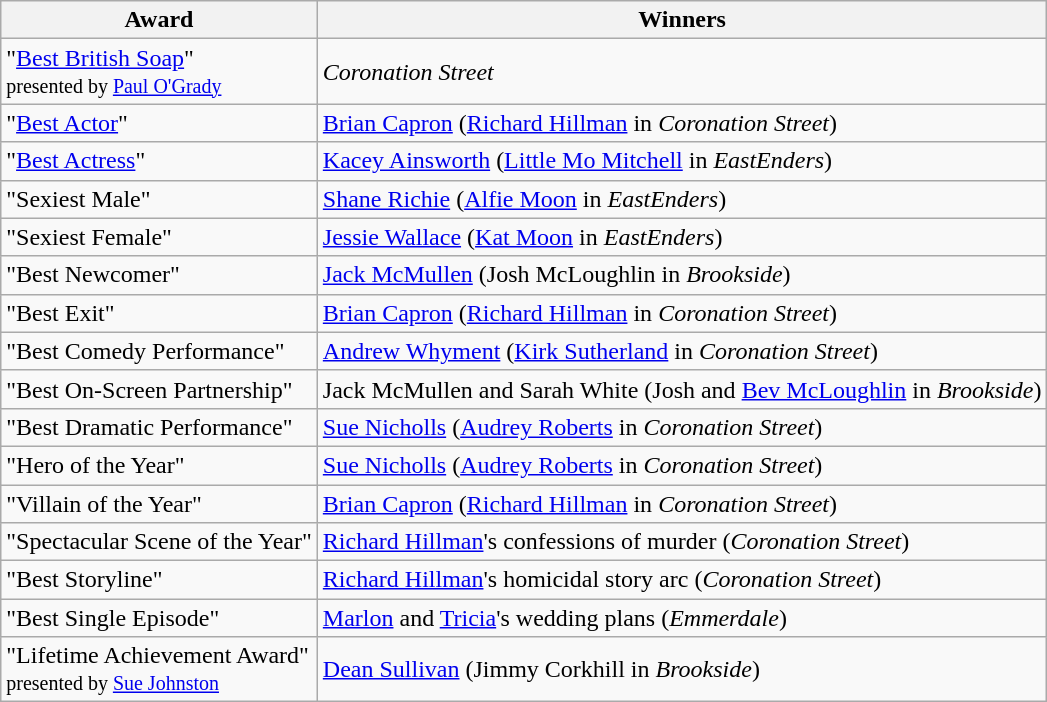<table class="wikitable">
<tr>
<th>Award</th>
<th>Winners</th>
</tr>
<tr>
<td>"<a href='#'>Best British Soap</a>"<br><small>presented by <a href='#'>Paul O'Grady</a></small></td>
<td><em>Coronation Street</em></td>
</tr>
<tr>
<td>"<a href='#'>Best Actor</a>"</td>
<td><a href='#'>Brian Capron</a> (<a href='#'>Richard Hillman</a> in <em>Coronation Street</em>)</td>
</tr>
<tr>
<td>"<a href='#'>Best Actress</a>"</td>
<td><a href='#'>Kacey Ainsworth</a> (<a href='#'>Little Mo Mitchell</a> in <em>EastEnders</em>)</td>
</tr>
<tr>
<td>"Sexiest Male"</td>
<td><a href='#'>Shane Richie</a> (<a href='#'>Alfie Moon</a> in <em>EastEnders</em>)</td>
</tr>
<tr>
<td>"Sexiest Female"</td>
<td><a href='#'>Jessie Wallace</a> (<a href='#'>Kat Moon</a> in <em>EastEnders</em>)</td>
</tr>
<tr>
<td>"Best Newcomer"</td>
<td><a href='#'>Jack McMullen</a> (Josh McLoughlin in <em>Brookside</em>)</td>
</tr>
<tr>
<td>"Best Exit"</td>
<td><a href='#'>Brian Capron</a> (<a href='#'>Richard Hillman</a> in <em>Coronation Street</em>)</td>
</tr>
<tr>
<td>"Best Comedy Performance"</td>
<td><a href='#'>Andrew Whyment</a> (<a href='#'>Kirk Sutherland</a> in <em>Coronation Street</em>)</td>
</tr>
<tr>
<td>"Best On-Screen Partnership"</td>
<td>Jack McMullen and Sarah White (Josh and <a href='#'>Bev McLoughlin</a> in <em>Brookside</em>)</td>
</tr>
<tr>
<td>"Best Dramatic Performance"</td>
<td><a href='#'>Sue Nicholls</a> (<a href='#'>Audrey Roberts</a> in <em>Coronation Street</em>)</td>
</tr>
<tr>
<td>"Hero of the Year"</td>
<td><a href='#'>Sue Nicholls</a> (<a href='#'>Audrey Roberts</a> in <em>Coronation Street</em>)</td>
</tr>
<tr>
<td>"Villain of the Year"</td>
<td><a href='#'>Brian Capron</a> (<a href='#'>Richard Hillman</a> in <em>Coronation Street</em>)</td>
</tr>
<tr>
<td>"Spectacular Scene of the Year"</td>
<td><a href='#'>Richard Hillman</a>'s confessions of murder (<em>Coronation Street</em>)</td>
</tr>
<tr>
<td>"Best Storyline"</td>
<td><a href='#'>Richard Hillman</a>'s homicidal story arc (<em>Coronation Street</em>)</td>
</tr>
<tr>
<td>"Best Single Episode"</td>
<td><a href='#'>Marlon</a> and <a href='#'>Tricia</a>'s wedding plans (<em>Emmerdale</em>)</td>
</tr>
<tr>
<td>"Lifetime Achievement Award"<br><small>presented by <a href='#'>Sue Johnston</a></small></td>
<td><a href='#'>Dean Sullivan</a> (Jimmy Corkhill in <em>Brookside</em>)</td>
</tr>
</table>
